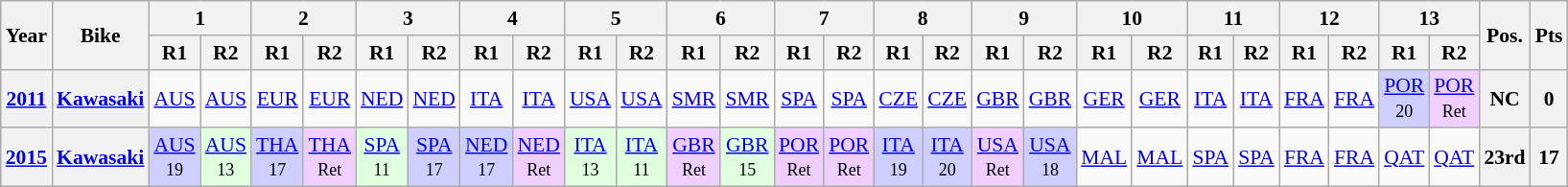<table class="wikitable" style="text-align:center; font-size:90%">
<tr>
<th valign="middle" rowspan=2>Year</th>
<th valign="middle" rowspan=2>Bike</th>
<th colspan=2>1</th>
<th colspan=2>2</th>
<th colspan=2>3</th>
<th colspan=2>4</th>
<th colspan=2>5</th>
<th colspan=2>6</th>
<th colspan=2>7</th>
<th colspan=2>8</th>
<th colspan=2>9</th>
<th colspan=2>10</th>
<th colspan=2>11</th>
<th colspan=2>12</th>
<th colspan=2>13</th>
<th rowspan=2>Pos.</th>
<th rowspan=2>Pts</th>
</tr>
<tr>
<th>R1</th>
<th>R2</th>
<th>R1</th>
<th>R2</th>
<th>R1</th>
<th>R2</th>
<th>R1</th>
<th>R2</th>
<th>R1</th>
<th>R2</th>
<th>R1</th>
<th>R2</th>
<th>R1</th>
<th>R2</th>
<th>R1</th>
<th>R2</th>
<th>R1</th>
<th>R2</th>
<th>R1</th>
<th>R2</th>
<th>R1</th>
<th>R2</th>
<th>R1</th>
<th>R2</th>
<th>R1</th>
<th>R2</th>
</tr>
<tr>
<th><a href='#'>2011</a></th>
<th><a href='#'>Kawasaki</a></th>
<td><a href='#'>AUS</a></td>
<td><a href='#'>AUS</a></td>
<td><a href='#'>EUR</a></td>
<td><a href='#'>EUR</a></td>
<td><a href='#'>NED</a></td>
<td><a href='#'>NED</a></td>
<td><a href='#'>ITA</a></td>
<td><a href='#'>ITA</a></td>
<td><a href='#'>USA</a></td>
<td><a href='#'>USA</a></td>
<td><a href='#'>SMR</a></td>
<td><a href='#'>SMR</a></td>
<td><a href='#'>SPA</a></td>
<td><a href='#'>SPA</a></td>
<td><a href='#'>CZE</a></td>
<td><a href='#'>CZE</a></td>
<td><a href='#'>GBR</a></td>
<td><a href='#'>GBR</a></td>
<td><a href='#'>GER</a></td>
<td><a href='#'>GER</a></td>
<td><a href='#'>ITA</a></td>
<td><a href='#'>ITA</a></td>
<td><a href='#'>FRA</a></td>
<td><a href='#'>FRA</a></td>
<td style="background:#CFCFFF;"><a href='#'>POR</a><br><small>20</small></td>
<td style="background:#EFCFFF;"><a href='#'>POR</a><br><small>Ret</small></td>
<th>NC</th>
<th>0</th>
</tr>
<tr>
<th><a href='#'>2015</a></th>
<th><a href='#'>Kawasaki</a></th>
<td style="background:#cfcfff;"><a href='#'>AUS</a><br><small>19</small></td>
<td style="background:#dfffdf;"><a href='#'>AUS</a><br><small>13</small></td>
<td style="background:#cfcfff;"><a href='#'>THA</a><br><small>17</small></td>
<td style="background:#EFCFFF;"><a href='#'>THA</a><br><small>Ret</small></td>
<td style="background:#dfffdf;"><a href='#'>SPA</a><br><small>11</small></td>
<td style="background:#cfcfff;"><a href='#'>SPA</a><br><small>17</small></td>
<td style="background:#cfcfff;"><a href='#'>NED</a><br><small>17</small></td>
<td style="background:#efcfff;"><a href='#'>NED</a><br><small>Ret</small></td>
<td style="background:#dfffdf;"><a href='#'>ITA</a><br><small>13</small></td>
<td style="background:#dfffdf;"><a href='#'>ITA</a><br><small>11</small></td>
<td style="background:#efcfff;"><a href='#'>GBR</a><br><small>Ret</small></td>
<td style="background:#dfffdf;"><a href='#'>GBR</a><br><small>15</small></td>
<td style="background:#efcfff;"><a href='#'>POR</a><br><small>Ret</small></td>
<td style="background:#efcfff;"><a href='#'>POR</a><br><small>Ret</small></td>
<td style="background:#cfcfff;"><a href='#'>ITA</a><br><small>19</small></td>
<td style="background:#cfcfff;"><a href='#'>ITA</a><br><small>20</small></td>
<td style="background:#efcfff;"><a href='#'>USA</a><br><small>Ret</small></td>
<td style="background:#cfcfff;"><a href='#'>USA</a><br><small>18</small></td>
<td><a href='#'>MAL</a></td>
<td><a href='#'>MAL</a></td>
<td><a href='#'>SPA</a></td>
<td><a href='#'>SPA</a></td>
<td><a href='#'>FRA</a></td>
<td><a href='#'>FRA</a></td>
<td><a href='#'>QAT</a></td>
<td><a href='#'>QAT</a></td>
<th>23rd</th>
<th>17</th>
</tr>
</table>
